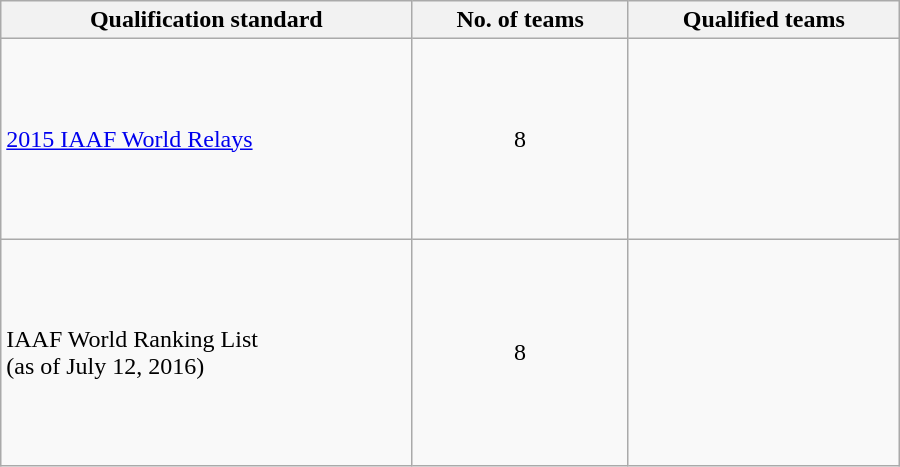<table class="wikitable"  style="text-align:left; width:600px;">
<tr>
<th>Qualification standard</th>
<th>No. of teams</th>
<th>Qualified teams</th>
</tr>
<tr>
<td><a href='#'>2015 IAAF World Relays</a></td>
<td align=center>8</td>
<td><br><br><br><br><br><br><br></td>
</tr>
<tr>
<td>IAAF World Ranking List<br>(as of July 12, 2016)</td>
<td align=center>8</td>
<td><br><br><br><br><br><s></s><br><br><br></td>
</tr>
</table>
